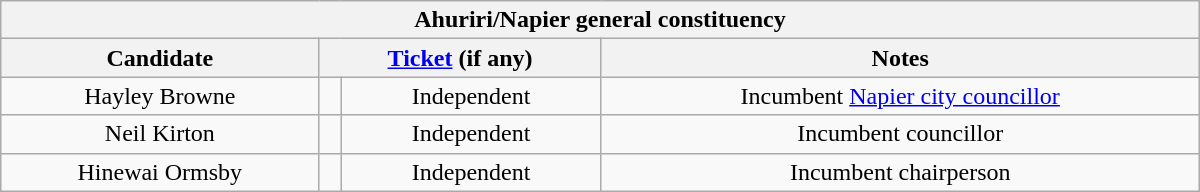<table class="wikitable" style="text-align: center; width:50em">
<tr>
<th colspan="4">Ahuriri/Napier general constituency</th>
</tr>
<tr>
<th>Candidate</th>
<th colspan="2"><a href='#'>Ticket</a> (if any)</th>
<th>Notes</th>
</tr>
<tr>
<td>Hayley Browne</td>
<td></td>
<td>Independent</td>
<td>Incumbent <a href='#'>Napier city councillor</a></td>
</tr>
<tr>
<td>Neil Kirton</td>
<td></td>
<td>Independent</td>
<td>Incumbent councillor</td>
</tr>
<tr>
<td>Hinewai Ormsby</td>
<td></td>
<td>Independent</td>
<td>Incumbent chairperson</td>
</tr>
</table>
